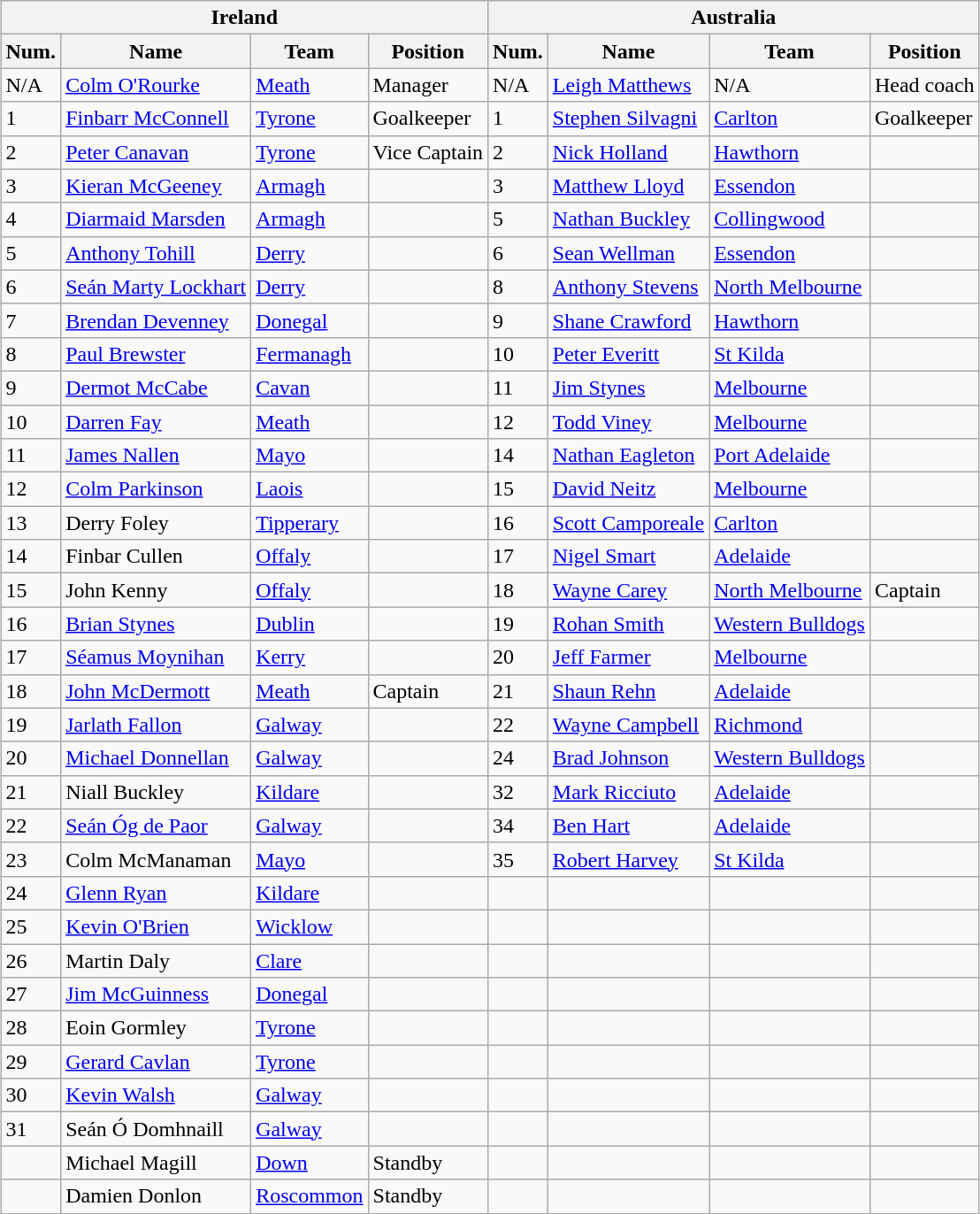<table style="margin:auto;"  class="wikitable">
<tr>
<th colspan="4">Ireland</th>
<th colspan="4">Australia</th>
</tr>
<tr>
<th>Num.</th>
<th>Name</th>
<th>Team</th>
<th>Position</th>
<th>Num.</th>
<th>Name</th>
<th>Team</th>
<th>Position</th>
</tr>
<tr>
<td>N/A</td>
<td><a href='#'>Colm O'Rourke</a></td>
<td><a href='#'>Meath</a></td>
<td>Manager</td>
<td>N/A</td>
<td><a href='#'>Leigh Matthews</a></td>
<td>N/A</td>
<td>Head coach</td>
</tr>
<tr>
<td>1</td>
<td><a href='#'>Finbarr McConnell</a></td>
<td><a href='#'>Tyrone</a></td>
<td>Goalkeeper</td>
<td>1</td>
<td><a href='#'>Stephen Silvagni</a></td>
<td><a href='#'>Carlton</a></td>
<td>Goalkeeper</td>
</tr>
<tr>
<td>2</td>
<td><a href='#'>Peter Canavan</a></td>
<td><a href='#'>Tyrone</a></td>
<td>Vice Captain</td>
<td>2</td>
<td><a href='#'>Nick Holland</a></td>
<td><a href='#'>Hawthorn</a></td>
<td></td>
</tr>
<tr>
<td>3</td>
<td><a href='#'>Kieran McGeeney</a></td>
<td><a href='#'>Armagh</a></td>
<td></td>
<td>3</td>
<td><a href='#'>Matthew Lloyd</a></td>
<td><a href='#'>Essendon</a></td>
<td></td>
</tr>
<tr>
<td>4</td>
<td><a href='#'>Diarmaid Marsden</a></td>
<td><a href='#'>Armagh</a></td>
<td></td>
<td>5</td>
<td><a href='#'>Nathan Buckley</a></td>
<td><a href='#'>Collingwood</a></td>
<td></td>
</tr>
<tr>
<td>5</td>
<td><a href='#'>Anthony Tohill</a></td>
<td><a href='#'>Derry</a></td>
<td></td>
<td>6</td>
<td><a href='#'>Sean Wellman</a></td>
<td><a href='#'>Essendon</a></td>
<td></td>
</tr>
<tr>
<td>6</td>
<td><a href='#'>Seán Marty Lockhart</a></td>
<td><a href='#'>Derry</a></td>
<td></td>
<td>8</td>
<td><a href='#'>Anthony Stevens</a></td>
<td><a href='#'>North Melbourne</a></td>
<td></td>
</tr>
<tr>
<td>7</td>
<td><a href='#'>Brendan Devenney</a></td>
<td><a href='#'>Donegal</a></td>
<td></td>
<td>9</td>
<td><a href='#'>Shane Crawford</a></td>
<td><a href='#'>Hawthorn</a></td>
<td></td>
</tr>
<tr>
<td>8</td>
<td><a href='#'>Paul Brewster</a></td>
<td><a href='#'>Fermanagh</a></td>
<td></td>
<td>10</td>
<td><a href='#'>Peter Everitt</a></td>
<td><a href='#'>St Kilda</a></td>
<td></td>
</tr>
<tr>
<td>9</td>
<td><a href='#'>Dermot McCabe</a></td>
<td><a href='#'>Cavan</a></td>
<td></td>
<td>11</td>
<td><a href='#'>Jim Stynes</a></td>
<td><a href='#'>Melbourne</a></td>
<td></td>
</tr>
<tr>
<td>10</td>
<td><a href='#'>Darren Fay</a></td>
<td><a href='#'>Meath</a></td>
<td></td>
<td>12</td>
<td><a href='#'>Todd Viney</a></td>
<td><a href='#'>Melbourne</a></td>
<td></td>
</tr>
<tr>
<td>11</td>
<td><a href='#'>James Nallen</a></td>
<td><a href='#'>Mayo</a></td>
<td></td>
<td>14</td>
<td><a href='#'>Nathan Eagleton</a></td>
<td><a href='#'>Port Adelaide</a></td>
<td></td>
</tr>
<tr>
<td>12</td>
<td><a href='#'>Colm Parkinson</a></td>
<td><a href='#'>Laois</a></td>
<td></td>
<td>15</td>
<td><a href='#'>David Neitz</a></td>
<td><a href='#'>Melbourne</a></td>
<td></td>
</tr>
<tr>
<td>13</td>
<td>Derry Foley</td>
<td><a href='#'>Tipperary</a></td>
<td></td>
<td>16</td>
<td><a href='#'>Scott Camporeale</a></td>
<td><a href='#'>Carlton</a></td>
<td></td>
</tr>
<tr>
<td>14</td>
<td>Finbar Cullen</td>
<td><a href='#'>Offaly</a></td>
<td></td>
<td>17</td>
<td><a href='#'>Nigel Smart</a></td>
<td><a href='#'>Adelaide</a></td>
<td></td>
</tr>
<tr>
<td>15</td>
<td>John Kenny</td>
<td><a href='#'>Offaly</a></td>
<td></td>
<td>18</td>
<td><a href='#'>Wayne Carey</a></td>
<td><a href='#'>North Melbourne</a></td>
<td>Captain</td>
</tr>
<tr>
<td>16</td>
<td><a href='#'>Brian Stynes</a></td>
<td><a href='#'>Dublin</a></td>
<td></td>
<td>19</td>
<td><a href='#'>Rohan Smith</a></td>
<td><a href='#'>Western Bulldogs</a></td>
<td></td>
</tr>
<tr>
<td>17</td>
<td><a href='#'>Séamus Moynihan</a></td>
<td><a href='#'>Kerry</a></td>
<td></td>
<td>20</td>
<td><a href='#'>Jeff Farmer</a></td>
<td><a href='#'>Melbourne</a></td>
<td></td>
</tr>
<tr>
<td>18</td>
<td><a href='#'>John McDermott</a></td>
<td><a href='#'>Meath</a></td>
<td>Captain</td>
<td>21</td>
<td><a href='#'>Shaun Rehn</a></td>
<td><a href='#'>Adelaide</a></td>
<td></td>
</tr>
<tr>
<td>19</td>
<td><a href='#'>Jarlath Fallon</a></td>
<td><a href='#'>Galway</a></td>
<td></td>
<td>22</td>
<td><a href='#'>Wayne Campbell</a></td>
<td><a href='#'>Richmond</a></td>
<td></td>
</tr>
<tr>
<td>20</td>
<td><a href='#'>Michael Donnellan</a></td>
<td><a href='#'>Galway</a></td>
<td></td>
<td>24</td>
<td><a href='#'>Brad Johnson</a></td>
<td><a href='#'>Western Bulldogs</a></td>
<td></td>
</tr>
<tr>
<td>21</td>
<td>Niall Buckley</td>
<td><a href='#'>Kildare</a></td>
<td></td>
<td>32</td>
<td><a href='#'>Mark Ricciuto</a></td>
<td><a href='#'>Adelaide</a></td>
<td></td>
</tr>
<tr>
<td>22</td>
<td><a href='#'>Seán Óg de Paor</a></td>
<td><a href='#'>Galway</a></td>
<td></td>
<td>34</td>
<td><a href='#'>Ben Hart</a></td>
<td><a href='#'>Adelaide</a></td>
<td></td>
</tr>
<tr>
<td>23</td>
<td>Colm McManaman</td>
<td><a href='#'>Mayo</a></td>
<td></td>
<td>35</td>
<td><a href='#'>Robert Harvey</a></td>
<td><a href='#'>St Kilda</a></td>
<td></td>
</tr>
<tr>
<td>24</td>
<td><a href='#'>Glenn Ryan</a></td>
<td><a href='#'>Kildare</a></td>
<td></td>
<td></td>
<td></td>
<td></td>
<td></td>
</tr>
<tr>
<td>25</td>
<td><a href='#'>Kevin O'Brien</a></td>
<td><a href='#'>Wicklow</a></td>
<td></td>
<td></td>
<td></td>
<td></td>
<td></td>
</tr>
<tr>
<td>26</td>
<td>Martin Daly</td>
<td><a href='#'>Clare</a></td>
<td></td>
<td></td>
<td></td>
<td></td>
<td></td>
</tr>
<tr>
<td>27</td>
<td><a href='#'>Jim McGuinness</a></td>
<td><a href='#'>Donegal</a></td>
<td></td>
<td></td>
<td></td>
<td></td>
<td></td>
</tr>
<tr>
<td>28</td>
<td>Eoin Gormley</td>
<td><a href='#'>Tyrone</a></td>
<td></td>
<td></td>
<td></td>
<td></td>
<td></td>
</tr>
<tr>
<td>29</td>
<td><a href='#'>Gerard Cavlan</a></td>
<td><a href='#'>Tyrone</a></td>
<td></td>
<td></td>
<td></td>
<td></td>
<td></td>
</tr>
<tr>
<td>30</td>
<td><a href='#'>Kevin Walsh</a></td>
<td><a href='#'>Galway</a></td>
<td></td>
<td></td>
<td></td>
<td></td>
<td></td>
</tr>
<tr>
<td>31</td>
<td>Seán Ó Domhnaill</td>
<td><a href='#'>Galway</a></td>
<td></td>
<td></td>
<td></td>
<td></td>
<td></td>
</tr>
<tr>
<td></td>
<td>Michael Magill</td>
<td><a href='#'>Down</a></td>
<td>Standby</td>
<td></td>
<td></td>
<td></td>
<td></td>
</tr>
<tr>
<td></td>
<td>Damien Donlon</td>
<td><a href='#'>Roscommon</a></td>
<td>Standby</td>
<td></td>
<td></td>
<td></td>
<td></td>
</tr>
</table>
